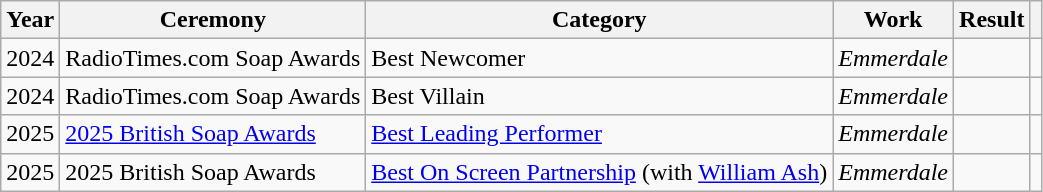<table class="wikitable">
<tr>
<th>Year</th>
<th>Ceremony</th>
<th>Category</th>
<th>Work</th>
<th>Result</th>
<th></th>
</tr>
<tr>
<td>2024</td>
<td>RadioTimes.com Soap Awards</td>
<td>Best Newcomer</td>
<td><em>Emmerdale</em></td>
<td></td>
<td align="center"></td>
</tr>
<tr>
<td>2024</td>
<td>RadioTimes.com Soap Awards</td>
<td>Best Villain</td>
<td><em>Emmerdale</em></td>
<td></td>
<td align="center"></td>
</tr>
<tr>
<td>2025</td>
<td><a href='#'>2025 British Soap Awards</a></td>
<td><a href='#'>Best Leading Performer</a></td>
<td><em>Emmerdale</em></td>
<td></td>
<td align="center"></td>
</tr>
<tr>
<td>2025</td>
<td>2025 British Soap Awards</td>
<td><a href='#'>Best On Screen Partnership</a> (with <a href='#'>William Ash</a>)</td>
<td><em>Emmerdale</em></td>
<td></td>
<td align="center"></td>
</tr>
</table>
